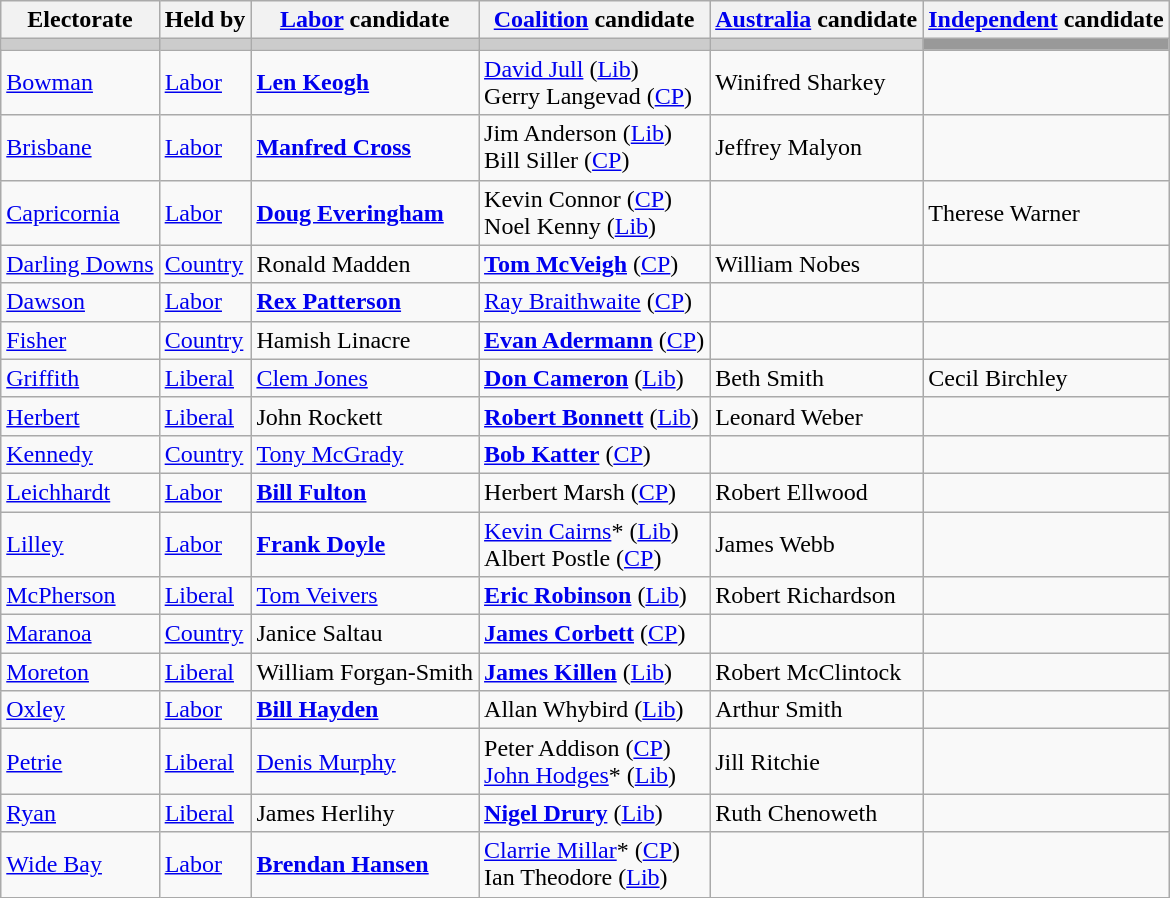<table class="wikitable">
<tr>
<th>Electorate</th>
<th>Held by</th>
<th><a href='#'>Labor</a> candidate</th>
<th><a href='#'>Coalition</a> candidate</th>
<th><a href='#'>Australia</a> candidate</th>
<th><a href='#'>Independent</a> candidate</th>
</tr>
<tr bgcolor="#cccccc">
<td></td>
<td></td>
<td></td>
<td></td>
<td></td>
<td bgcolor="#999999"></td>
</tr>
<tr>
<td><a href='#'>Bowman</a></td>
<td><a href='#'>Labor</a></td>
<td><strong><a href='#'>Len Keogh</a></strong></td>
<td><a href='#'>David Jull</a> (<a href='#'>Lib</a>)<br>Gerry Langevad (<a href='#'>CP</a>)</td>
<td>Winifred Sharkey</td>
<td></td>
</tr>
<tr>
<td><a href='#'>Brisbane</a></td>
<td><a href='#'>Labor</a></td>
<td><strong><a href='#'>Manfred Cross</a></strong></td>
<td>Jim Anderson (<a href='#'>Lib</a>)<br>Bill Siller (<a href='#'>CP</a>)</td>
<td>Jeffrey Malyon</td>
<td></td>
</tr>
<tr>
<td><a href='#'>Capricornia</a></td>
<td><a href='#'>Labor</a></td>
<td><strong><a href='#'>Doug Everingham</a></strong></td>
<td>Kevin Connor (<a href='#'>CP</a>)<br>Noel Kenny (<a href='#'>Lib</a>)</td>
<td></td>
<td>Therese Warner</td>
</tr>
<tr>
<td><a href='#'>Darling Downs</a></td>
<td><a href='#'>Country</a></td>
<td>Ronald Madden</td>
<td><strong><a href='#'>Tom McVeigh</a></strong> (<a href='#'>CP</a>)</td>
<td>William Nobes</td>
<td></td>
</tr>
<tr>
<td><a href='#'>Dawson</a></td>
<td><a href='#'>Labor</a></td>
<td><strong><a href='#'>Rex Patterson</a></strong></td>
<td><a href='#'>Ray Braithwaite</a> (<a href='#'>CP</a>)</td>
<td></td>
<td></td>
</tr>
<tr>
<td><a href='#'>Fisher</a></td>
<td><a href='#'>Country</a></td>
<td>Hamish Linacre</td>
<td><strong><a href='#'>Evan Adermann</a></strong> (<a href='#'>CP</a>)</td>
<td></td>
<td></td>
</tr>
<tr>
<td><a href='#'>Griffith</a></td>
<td><a href='#'>Liberal</a></td>
<td><a href='#'>Clem Jones</a></td>
<td><strong><a href='#'>Don Cameron</a></strong> (<a href='#'>Lib</a>)</td>
<td>Beth Smith</td>
<td>Cecil Birchley</td>
</tr>
<tr>
<td><a href='#'>Herbert</a></td>
<td><a href='#'>Liberal</a></td>
<td>John Rockett</td>
<td><strong><a href='#'>Robert Bonnett</a></strong> (<a href='#'>Lib</a>)</td>
<td>Leonard Weber</td>
<td></td>
</tr>
<tr>
<td><a href='#'>Kennedy</a></td>
<td><a href='#'>Country</a></td>
<td><a href='#'>Tony McGrady</a></td>
<td><strong><a href='#'>Bob Katter</a></strong> (<a href='#'>CP</a>)</td>
<td></td>
<td></td>
</tr>
<tr>
<td><a href='#'>Leichhardt</a></td>
<td><a href='#'>Labor</a></td>
<td><strong><a href='#'>Bill Fulton</a></strong></td>
<td>Herbert Marsh (<a href='#'>CP</a>)</td>
<td>Robert Ellwood</td>
<td></td>
</tr>
<tr>
<td><a href='#'>Lilley</a></td>
<td><a href='#'>Labor</a></td>
<td><strong><a href='#'>Frank Doyle</a></strong></td>
<td><a href='#'>Kevin Cairns</a>* (<a href='#'>Lib</a>)<br>Albert Postle (<a href='#'>CP</a>)</td>
<td>James Webb</td>
<td></td>
</tr>
<tr>
<td><a href='#'>McPherson</a></td>
<td><a href='#'>Liberal</a></td>
<td><a href='#'>Tom Veivers</a></td>
<td><strong><a href='#'>Eric Robinson</a></strong> (<a href='#'>Lib</a>)</td>
<td>Robert Richardson</td>
<td></td>
</tr>
<tr>
<td><a href='#'>Maranoa</a></td>
<td><a href='#'>Country</a></td>
<td>Janice Saltau</td>
<td><strong><a href='#'>James Corbett</a></strong> (<a href='#'>CP</a>)</td>
<td></td>
<td></td>
</tr>
<tr>
<td><a href='#'>Moreton</a></td>
<td><a href='#'>Liberal</a></td>
<td>William Forgan-Smith</td>
<td><strong><a href='#'>James Killen</a></strong> (<a href='#'>Lib</a>)</td>
<td>Robert McClintock</td>
<td></td>
</tr>
<tr>
<td><a href='#'>Oxley</a></td>
<td><a href='#'>Labor</a></td>
<td><strong><a href='#'>Bill Hayden</a></strong></td>
<td>Allan Whybird (<a href='#'>Lib</a>)</td>
<td>Arthur Smith</td>
<td></td>
</tr>
<tr>
<td><a href='#'>Petrie</a></td>
<td><a href='#'>Liberal</a></td>
<td><a href='#'>Denis Murphy</a></td>
<td>Peter Addison (<a href='#'>CP</a>)<br><a href='#'>John Hodges</a>* (<a href='#'>Lib</a>)</td>
<td>Jill Ritchie</td>
<td></td>
</tr>
<tr>
<td><a href='#'>Ryan</a></td>
<td><a href='#'>Liberal</a></td>
<td>James Herlihy</td>
<td><strong><a href='#'>Nigel Drury</a></strong> (<a href='#'>Lib</a>)</td>
<td>Ruth Chenoweth</td>
<td></td>
</tr>
<tr>
<td><a href='#'>Wide Bay</a></td>
<td><a href='#'>Labor</a></td>
<td><strong><a href='#'>Brendan Hansen</a></strong></td>
<td><a href='#'>Clarrie Millar</a>* (<a href='#'>CP</a>)<br>Ian Theodore (<a href='#'>Lib</a>)</td>
<td></td>
<td></td>
</tr>
</table>
